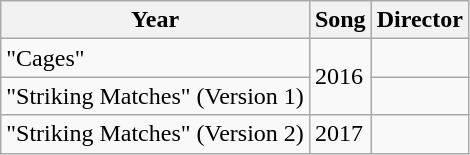<table class="wikitable">
<tr>
<th>Year</th>
<th>Song</th>
<th>Director</th>
</tr>
<tr>
<td>"Cages"</td>
<td rowspan="2">2016</td>
<td></td>
</tr>
<tr>
<td>"Striking Matches" (Version 1)</td>
<td></td>
</tr>
<tr>
<td>"Striking Matches" (Version 2)</td>
<td>2017</td>
<td></td>
</tr>
</table>
